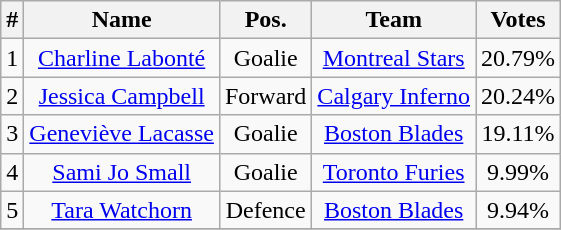<table class="wikitable sortable" style="text-align:center;"!Number>
<tr>
<th>#</th>
<th>Name</th>
<th>Pos.</th>
<th>Team</th>
<th>Votes</th>
</tr>
<tr>
<td>1</td>
<td><a href='#'>Charline Labonté</a></td>
<td>Goalie</td>
<td><a href='#'>Montreal Stars</a></td>
<td>20.79%</td>
</tr>
<tr>
<td>2</td>
<td><a href='#'>Jessica Campbell</a></td>
<td>Forward</td>
<td><a href='#'>Calgary Inferno</a></td>
<td>20.24%</td>
</tr>
<tr>
<td>3</td>
<td><a href='#'>Geneviève Lacasse</a></td>
<td>Goalie</td>
<td><a href='#'>Boston Blades</a></td>
<td>19.11%</td>
</tr>
<tr>
<td>4</td>
<td><a href='#'>Sami Jo Small</a></td>
<td>Goalie</td>
<td><a href='#'>Toronto Furies</a></td>
<td>9.99%</td>
</tr>
<tr>
<td>5</td>
<td><a href='#'>Tara Watchorn</a></td>
<td>Defence</td>
<td><a href='#'>Boston Blades</a></td>
<td>9.94%</td>
</tr>
<tr>
</tr>
</table>
